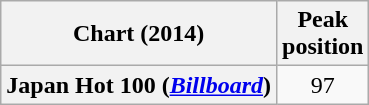<table class="wikitable sortable plainrowheaders" style="text-align:center;">
<tr>
<th scope="col">Chart (2014)</th>
<th scope="col">Peak<br>position</th>
</tr>
<tr>
<th scope="row">Japan Hot 100 (<em><a href='#'>Billboard</a></em>)</th>
<td style="text-align:center;">97</td>
</tr>
</table>
